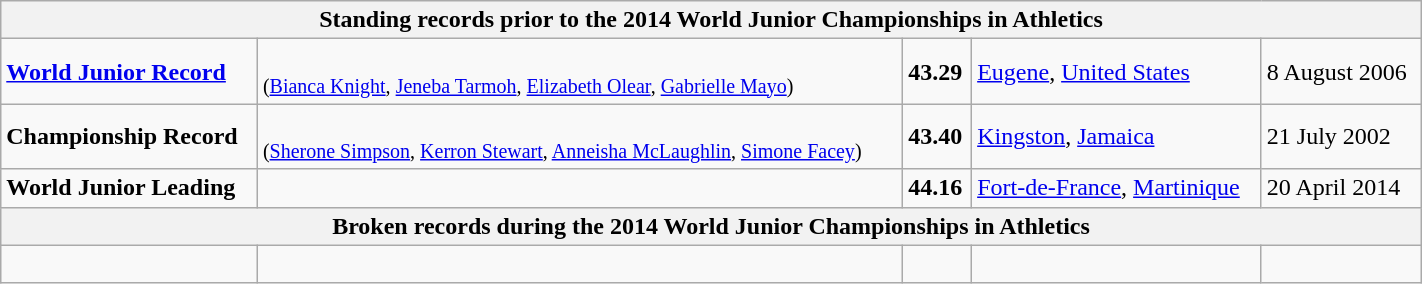<table class="wikitable" width=75%>
<tr>
<th colspan="5">Standing records prior to the 2014 World Junior Championships in Athletics</th>
</tr>
<tr>
<td><strong><a href='#'>World Junior Record</a></strong></td>
<td><br><small>(<a href='#'>Bianca Knight</a>, <a href='#'>Jeneba Tarmoh</a>, <a href='#'>Elizabeth Olear</a>, <a href='#'>Gabrielle Mayo</a>)</small></td>
<td><strong>43.29</strong></td>
<td><a href='#'>Eugene</a>, <a href='#'>United States</a></td>
<td>8 August 2006</td>
</tr>
<tr>
<td><strong>Championship Record</strong></td>
<td><br><small>(<a href='#'>Sherone Simpson</a>, <a href='#'>Kerron Stewart</a>, <a href='#'>Anneisha McLaughlin</a>, <a href='#'>Simone Facey</a>)</small></td>
<td><strong>43.40</strong></td>
<td><a href='#'>Kingston</a>, <a href='#'>Jamaica</a></td>
<td>21 July 2002</td>
</tr>
<tr>
<td><strong>World Junior Leading</strong></td>
<td></td>
<td><strong>44.16</strong></td>
<td><a href='#'>Fort-de-France</a>, <a href='#'>Martinique</a></td>
<td>20 April 2014</td>
</tr>
<tr>
<th colspan="5">Broken records during the 2014 World Junior Championships in Athletics</th>
</tr>
<tr>
<td> </td>
<td></td>
<td></td>
<td></td>
<td></td>
</tr>
</table>
